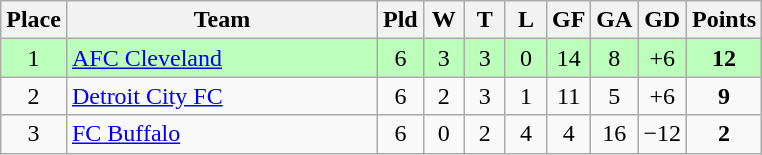<table class="wikitable" style="text-align:center">
<tr>
<th>Place</th>
<th width="200">Team</th>
<th width="20">Pld</th>
<th width="20">W</th>
<th width="20">T</th>
<th width="20">L</th>
<th width="20">GF</th>
<th width="20">GA</th>
<th width="25">GD</th>
<th>Points</th>
</tr>
<tr style="background:#bfb">
<td>1</td>
<td align="left"><a href='#'>AFC Cleveland</a></td>
<td>6</td>
<td>3</td>
<td>3</td>
<td>0</td>
<td>14</td>
<td>8</td>
<td>+6</td>
<td><strong>12</strong></td>
</tr>
<tr>
<td>2</td>
<td align="left"><a href='#'>Detroit City FC</a></td>
<td>6</td>
<td>2</td>
<td>3</td>
<td>1</td>
<td>11</td>
<td>5</td>
<td>+6</td>
<td><strong>9</strong></td>
</tr>
<tr>
<td>3</td>
<td align="left"><a href='#'>FC Buffalo</a></td>
<td>6</td>
<td>0</td>
<td>2</td>
<td>4</td>
<td>4</td>
<td>16</td>
<td>−12</td>
<td><strong>2</strong></td>
</tr>
</table>
